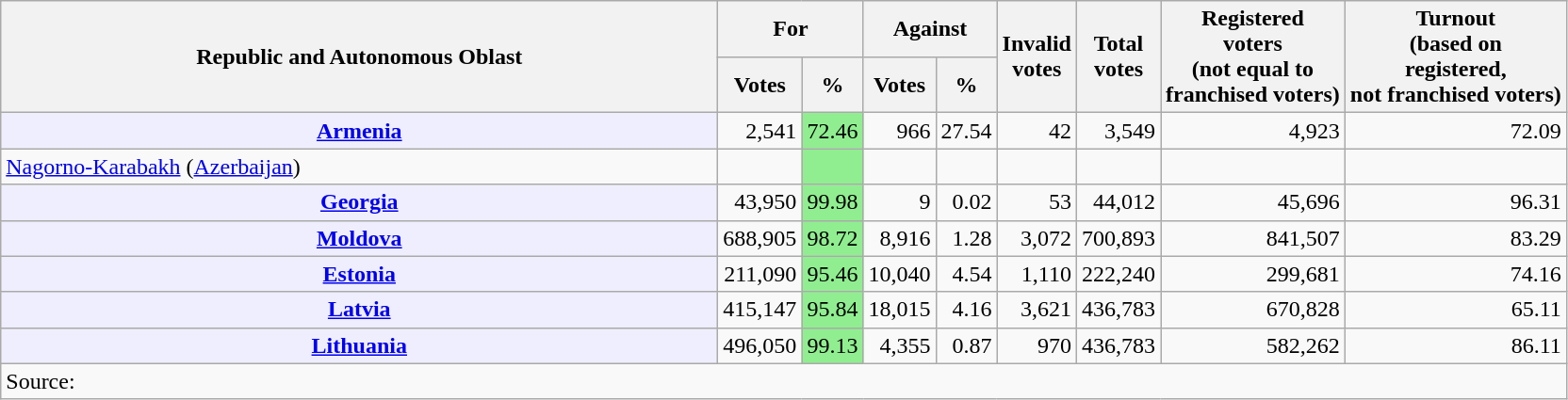<table class="wikitable sortable" style="text-align:right">
<tr>
<th rowspan=2 style="width:500px">Republic and Autonomous Oblast</th>
<th colspan=2>For</th>
<th colspan=2>Against</th>
<th rowspan=2>Invalid<br>votes</th>
<th rowspan=2>Total<br>votes</th>
<th rowspan=2>Registered<br>voters<br>(not equal to<br>franchised voters)</th>
<th rowspan=2>Turnout<br>(based on<br>registered,<br>not franchised voters)</th>
</tr>
<tr>
<th>Votes</th>
<th>%</th>
<th>Votes</th>
<th>%</th>
</tr>
<tr>
<td align=center style="background-color:#EEEEFF"> <strong><a href='#'>Armenia</a></strong></td>
<td>2,541</td>
<td style="background:lightgreen;">72.46</td>
<td>966</td>
<td>27.54</td>
<td>42</td>
<td>3,549</td>
<td>4,923</td>
<td>72.09</td>
</tr>
<tr>
<td align=left> <a href='#'>Nagorno-Karabakh</a> (<a href='#'>Azerbaijan</a>)</td>
<td></td>
<td style="background:lightgreen;"></td>
<td></td>
<td></td>
<td></td>
<td></td>
<td></td>
<td></td>
</tr>
<tr>
<td align=center style="background-color:#EEEEFF"> <strong><a href='#'>Georgia</a></strong></td>
<td>43,950</td>
<td style="background:lightgreen;">99.98</td>
<td>9</td>
<td>0.02</td>
<td>53</td>
<td>44,012</td>
<td>45,696</td>
<td>96.31</td>
</tr>
<tr>
<td align=center style="background-color:#EEEEFF"> <strong><a href='#'>Moldova</a></strong></td>
<td>688,905</td>
<td style="background:lightgreen;">98.72</td>
<td>8,916</td>
<td>1.28</td>
<td>3,072</td>
<td>700,893</td>
<td>841,507</td>
<td>83.29</td>
</tr>
<tr>
<td align=center style="background-color:#EEEEFF"> <strong><a href='#'>Estonia</a></strong></td>
<td>211,090</td>
<td style="background:lightgreen;">95.46</td>
<td>10,040</td>
<td>4.54</td>
<td>1,110</td>
<td>222,240</td>
<td>299,681</td>
<td>74.16</td>
</tr>
<tr>
<td align=center style="background-color:#EEEEFF"> <strong><a href='#'>Latvia</a></strong></td>
<td>415,147</td>
<td style="background:lightgreen;">95.84</td>
<td>18,015</td>
<td>4.16</td>
<td>3,621</td>
<td>436,783</td>
<td>670,828</td>
<td>65.11</td>
</tr>
<tr>
<td align=center style="background-color:#EEEEFF"> <strong><a href='#'>Lithuania</a></strong></td>
<td>496,050</td>
<td style="background:lightgreen;">99.13</td>
<td>4,355</td>
<td>0.87</td>
<td>970</td>
<td>436,783</td>
<td>582,262</td>
<td>86.11</td>
</tr>
<tr class="sortbottom">
<td align=left colspan=10>Source: </td>
</tr>
</table>
